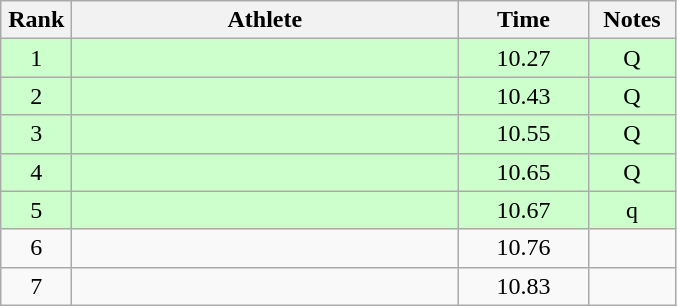<table class="wikitable" style="text-align:center">
<tr>
<th width=40>Rank</th>
<th width=250>Athlete</th>
<th width=80>Time</th>
<th width=50>Notes</th>
</tr>
<tr bgcolor="ccffcc">
<td>1</td>
<td align=left></td>
<td>10.27</td>
<td>Q</td>
</tr>
<tr bgcolor="ccffcc">
<td>2</td>
<td align=left></td>
<td>10.43</td>
<td>Q</td>
</tr>
<tr bgcolor="ccffcc">
<td>3</td>
<td align=left></td>
<td>10.55</td>
<td>Q</td>
</tr>
<tr bgcolor="ccffcc">
<td>4</td>
<td align=left></td>
<td>10.65</td>
<td>Q</td>
</tr>
<tr bgcolor="ccffcc">
<td>5</td>
<td align=left></td>
<td>10.67</td>
<td>q</td>
</tr>
<tr>
<td>6</td>
<td align=left></td>
<td>10.76</td>
<td></td>
</tr>
<tr>
<td>7</td>
<td align=left></td>
<td>10.83</td>
<td></td>
</tr>
</table>
